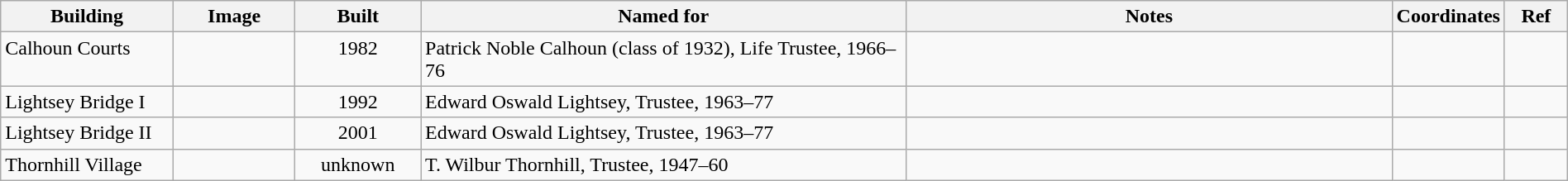<table class="wikitable sortable" style="width:100%">
<tr>
<th width=11%>Building</th>
<th width=101px class="unsortable">Image</th>
<th width=8%>Built</th>
<th width=31%>Named for</th>
<th width=31% class="unsortable">Notes</th>
<th width=7% class="unsortable">Coordinates</th>
<th width=4% class="unsortable">Ref</th>
</tr>
<tr valign="top">
<td>Calhoun Courts</td>
<td align="center"></td>
<td align="center">1982</td>
<td>Patrick Noble Calhoun (class of 1932), Life Trustee, 1966–76</td>
<td></td>
<td><small></small></td>
<td align="center"></td>
</tr>
<tr valign="top">
<td>Lightsey Bridge I</td>
<td align="center"></td>
<td align="center">1992</td>
<td>Edward Oswald Lightsey, Trustee, 1963–77</td>
<td></td>
<td><small></small></td>
<td align="center"></td>
</tr>
<tr valign="top">
<td>Lightsey Bridge II</td>
<td align="center"></td>
<td align="center">2001</td>
<td>Edward Oswald Lightsey, Trustee, 1963–77</td>
<td></td>
<td><small></small></td>
<td align="center"></td>
</tr>
<tr valign="top">
<td>Thornhill Village</td>
<td align="center"></td>
<td align="center">unknown</td>
<td>T. Wilbur Thornhill, Trustee, 1947–60</td>
<td></td>
<td><small></small></td>
<td align="center"></td>
</tr>
</table>
